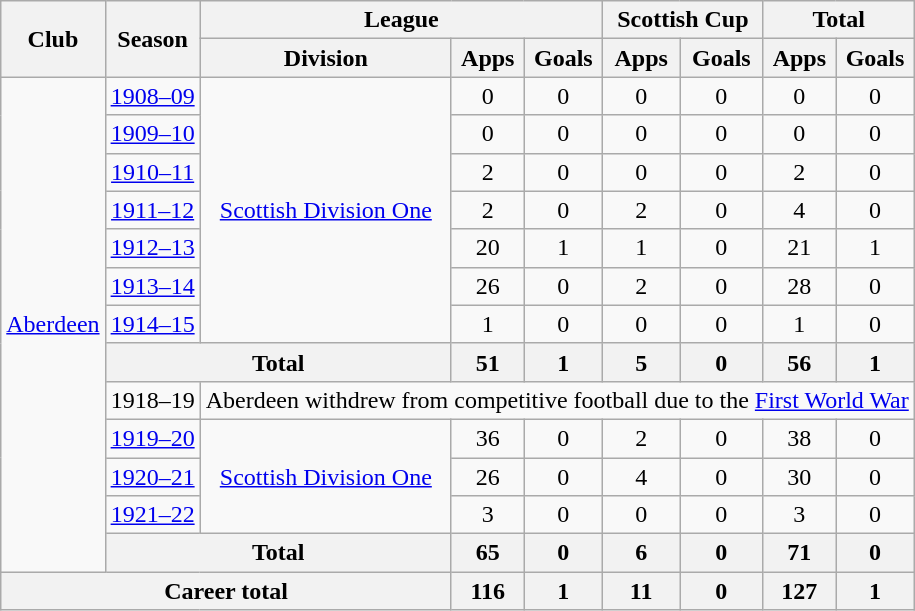<table class="wikitable" style="text-align:center">
<tr>
<th rowspan="2">Club</th>
<th rowspan="2">Season</th>
<th colspan="3">League</th>
<th colspan="2">Scottish Cup</th>
<th colspan="2">Total</th>
</tr>
<tr>
<th>Division</th>
<th>Apps</th>
<th>Goals</th>
<th>Apps</th>
<th>Goals</th>
<th>Apps</th>
<th>Goals</th>
</tr>
<tr>
<td rowspan="13"><a href='#'>Aberdeen</a></td>
<td><a href='#'>1908–09</a></td>
<td rowspan="7"><a href='#'>Scottish Division One</a></td>
<td>0</td>
<td>0</td>
<td>0</td>
<td>0</td>
<td>0</td>
<td>0</td>
</tr>
<tr>
<td><a href='#'>1909–10</a></td>
<td>0</td>
<td>0</td>
<td>0</td>
<td>0</td>
<td>0</td>
<td>0</td>
</tr>
<tr>
<td><a href='#'>1910–11</a></td>
<td>2</td>
<td>0</td>
<td>0</td>
<td>0</td>
<td>2</td>
<td>0</td>
</tr>
<tr>
<td><a href='#'>1911–12</a></td>
<td>2</td>
<td>0</td>
<td>2</td>
<td>0</td>
<td>4</td>
<td>0</td>
</tr>
<tr>
<td><a href='#'>1912–13</a></td>
<td>20</td>
<td>1</td>
<td>1</td>
<td>0</td>
<td>21</td>
<td>1</td>
</tr>
<tr>
<td><a href='#'>1913–14</a></td>
<td>26</td>
<td>0</td>
<td>2</td>
<td>0</td>
<td>28</td>
<td>0</td>
</tr>
<tr>
<td><a href='#'>1914–15</a></td>
<td>1</td>
<td>0</td>
<td>0</td>
<td>0</td>
<td>1</td>
<td>0</td>
</tr>
<tr>
<th colspan="2">Total</th>
<th>51</th>
<th>1</th>
<th>5</th>
<th>0</th>
<th>56</th>
<th>1</th>
</tr>
<tr>
<td>1918–19</td>
<td colspan="7">Aberdeen withdrew from competitive football due to the <a href='#'>First World War</a></td>
</tr>
<tr>
<td><a href='#'>1919–20</a></td>
<td rowspan="3"><a href='#'>Scottish Division One</a></td>
<td>36</td>
<td>0</td>
<td>2</td>
<td>0</td>
<td>38</td>
<td>0</td>
</tr>
<tr>
<td><a href='#'>1920–21</a></td>
<td>26</td>
<td>0</td>
<td>4</td>
<td>0</td>
<td>30</td>
<td>0</td>
</tr>
<tr>
<td><a href='#'>1921–22</a></td>
<td>3</td>
<td>0</td>
<td>0</td>
<td>0</td>
<td>3</td>
<td>0</td>
</tr>
<tr>
<th colspan="2">Total</th>
<th>65</th>
<th>0</th>
<th>6</th>
<th>0</th>
<th>71</th>
<th>0</th>
</tr>
<tr>
<th colspan="3">Career total</th>
<th>116</th>
<th>1</th>
<th>11</th>
<th>0</th>
<th>127</th>
<th>1</th>
</tr>
</table>
